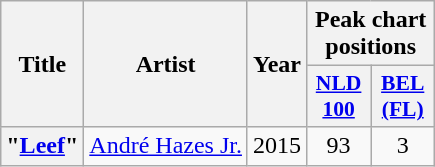<table class="wikitable plainrowheaders" style="text-align:center">
<tr>
<th scope="col" rowspan="2">Title</th>
<th scope="col" rowspan="2">Artist</th>
<th scope="col" rowspan="2">Year</th>
<th scope="col" colspan="2">Peak chart positions</th>
</tr>
<tr>
<th scope="col" style="width:2.5em;font-size:90%;"><a href='#'>NLD<br>100</a></th>
<th scope="col" style="width:2.5em;font-size:90%;"><a href='#'>BEL<br>(FL)</a></th>
</tr>
<tr>
<th scope="row">"<a href='#'>Leef</a>"</th>
<td><a href='#'>André Hazes Jr.</a></td>
<td>2015</td>
<td>93</td>
<td>3</td>
</tr>
</table>
